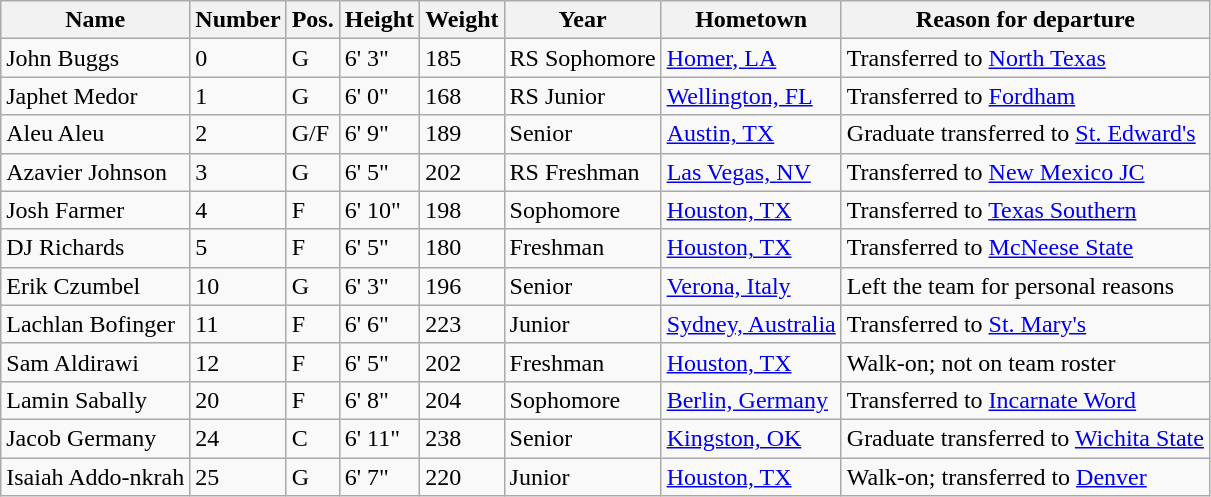<table class="wikitable sortable" border="1">
<tr>
<th>Name</th>
<th>Number</th>
<th>Pos.</th>
<th>Height</th>
<th>Weight</th>
<th>Year</th>
<th>Hometown</th>
<th class="unsortable">Reason for departure</th>
</tr>
<tr>
<td>John Buggs</td>
<td>0</td>
<td>G</td>
<td>6' 3"</td>
<td>185</td>
<td>RS Sophomore</td>
<td><a href='#'>Homer, LA</a></td>
<td>Transferred to <a href='#'>North Texas</a></td>
</tr>
<tr>
<td>Japhet Medor</td>
<td>1</td>
<td>G</td>
<td>6' 0"</td>
<td>168</td>
<td>RS Junior</td>
<td><a href='#'>Wellington, FL</a></td>
<td>Transferred to <a href='#'>Fordham</a></td>
</tr>
<tr>
<td>Aleu Aleu</td>
<td>2</td>
<td>G/F</td>
<td>6' 9"</td>
<td>189</td>
<td>Senior</td>
<td><a href='#'>Austin, TX</a></td>
<td>Graduate transferred to <a href='#'>St. Edward's</a></td>
</tr>
<tr>
<td>Azavier Johnson</td>
<td>3</td>
<td>G</td>
<td>6' 5"</td>
<td>202</td>
<td>RS Freshman</td>
<td><a href='#'>Las Vegas, NV</a></td>
<td>Transferred to <a href='#'>New Mexico JC</a></td>
</tr>
<tr>
<td>Josh Farmer</td>
<td>4</td>
<td>F</td>
<td>6' 10"</td>
<td>198</td>
<td>Sophomore</td>
<td><a href='#'>Houston, TX</a></td>
<td>Transferred to <a href='#'>Texas Southern</a></td>
</tr>
<tr>
<td>DJ Richards</td>
<td>5</td>
<td>F</td>
<td>6' 5"</td>
<td>180</td>
<td>Freshman</td>
<td><a href='#'>Houston, TX</a></td>
<td>Transferred to <a href='#'>McNeese State</a></td>
</tr>
<tr>
<td>Erik Czumbel</td>
<td>10</td>
<td>G</td>
<td>6' 3"</td>
<td>196</td>
<td>Senior</td>
<td><a href='#'>Verona, Italy</a></td>
<td>Left the team for personal reasons</td>
</tr>
<tr>
<td>Lachlan Bofinger</td>
<td>11</td>
<td>F</td>
<td>6' 6"</td>
<td>223</td>
<td>Junior</td>
<td><a href='#'>Sydney, Australia</a></td>
<td>Transferred to <a href='#'>St. Mary's</a></td>
</tr>
<tr>
<td>Sam Aldirawi</td>
<td>12</td>
<td>F</td>
<td>6' 5"</td>
<td>202</td>
<td>Freshman</td>
<td><a href='#'>Houston, TX</a></td>
<td>Walk-on; not on team roster</td>
</tr>
<tr>
<td>Lamin Sabally</td>
<td>20</td>
<td>F</td>
<td>6' 8"</td>
<td>204</td>
<td>Sophomore</td>
<td><a href='#'>Berlin, Germany</a></td>
<td>Transferred to <a href='#'>Incarnate Word</a></td>
</tr>
<tr>
<td>Jacob Germany</td>
<td>24</td>
<td>C</td>
<td>6' 11"</td>
<td>238</td>
<td>Senior</td>
<td><a href='#'>Kingston, OK</a></td>
<td>Graduate transferred to <a href='#'>Wichita State</a></td>
</tr>
<tr>
<td>Isaiah Addo-nkrah</td>
<td>25</td>
<td>G</td>
<td>6' 7"</td>
<td>220</td>
<td>Junior</td>
<td><a href='#'>Houston, TX</a></td>
<td>Walk-on; transferred to <a href='#'>Denver</a></td>
</tr>
</table>
